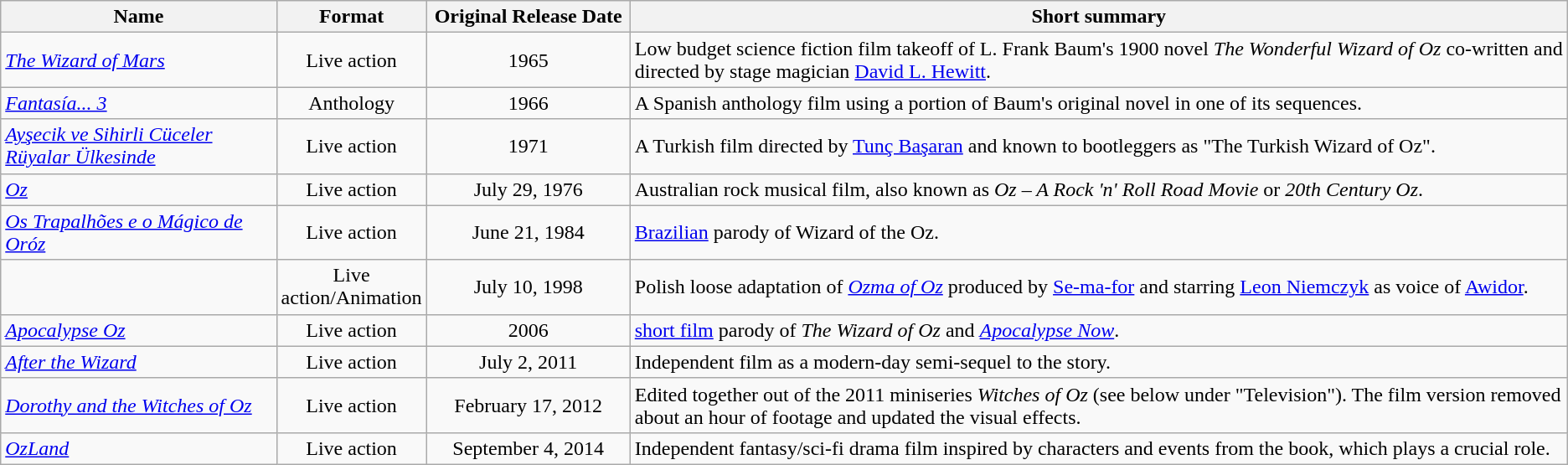<table class="wikitable sortable">
<tr>
<th>Name</th>
<th width="8%">Format</th>
<th width="13%">Original Release Date</th>
<th class="unsortable">Short summary</th>
</tr>
<tr>
<td><em><a href='#'>The Wizard of Mars</a></em></td>
<td align="center">Live action</td>
<td align="center">1965</td>
<td>Low budget science fiction film takeoff of L. Frank Baum's 1900 novel <em>The Wonderful Wizard of Oz</em> co-written and directed by stage magician <a href='#'>David L. Hewitt</a>.</td>
</tr>
<tr>
<td><em><a href='#'>Fantasía... 3</a></em></td>
<td align="center">Anthology</td>
<td align="center">1966</td>
<td>A Spanish anthology film using a portion of Baum's original novel in one of its sequences.</td>
</tr>
<tr>
<td><em><a href='#'>Ayşecik ve Sihirli Cüceler Rüyalar Ülkesinde</a></em></td>
<td align="center">Live action</td>
<td align="center">1971</td>
<td>A Turkish film directed by <a href='#'>Tunç Başaran</a> and known to bootleggers as "The Turkish Wizard of Oz".</td>
</tr>
<tr>
<td><em><a href='#'>Oz</a></em></td>
<td align="center">Live action</td>
<td align="center">July 29, 1976</td>
<td>Australian rock musical film, also known as <em>Oz – A Rock 'n' Roll Road Movie</em> or <em>20th Century Oz</em>.</td>
</tr>
<tr>
<td><em><a href='#'>Os Trapalhões e o Mágico de Oróz</a></em></td>
<td align="center">Live action</td>
<td align="center">June 21, 1984</td>
<td><a href='#'>Brazilian</a> parody of Wizard of the Oz.</td>
</tr>
<tr>
<td><em></em></td>
<td align="center">Live action/Animation</td>
<td align="center">July 10, 1998</td>
<td>Polish loose adaptation of <em><a href='#'>Ozma of Oz</a></em> produced by <a href='#'>Se-ma-for</a> and starring <a href='#'>Leon Niemczyk</a> as voice of <a href='#'>Awidor</a>.</td>
</tr>
<tr>
<td><em><a href='#'>Apocalypse Oz</a></em></td>
<td align="center">Live action</td>
<td align="center">2006</td>
<td><a href='#'>short film</a> parody of <em>The Wizard of Oz</em> and <em><a href='#'>Apocalypse Now</a></em>.</td>
</tr>
<tr>
<td><em><a href='#'>After the Wizard</a></em></td>
<td align="center">Live action</td>
<td align="center">July 2, 2011</td>
<td>Independent film as a modern-day semi-sequel to the story.</td>
</tr>
<tr>
<td><em><a href='#'>Dorothy and the Witches of Oz</a></em></td>
<td align="center">Live action</td>
<td align="center">February 17, 2012</td>
<td>Edited together out of the 2011 miniseries <em>Witches of Oz</em> (see below under "Television"). The film version removed about an hour of footage and updated the visual effects.</td>
</tr>
<tr>
<td><em><a href='#'>OzLand</a></em></td>
<td align="center">Live action</td>
<td align="center">September 4, 2014</td>
<td>Independent fantasy/sci-fi drama film inspired by characters and events from the book, which plays a crucial role.</td>
</tr>
</table>
